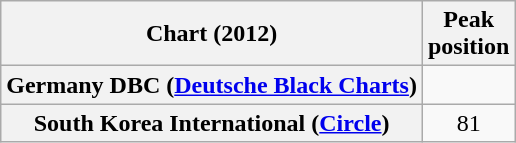<table class="wikitable plainrowheaders">
<tr>
<th scope="col">Chart (2012)</th>
<th>Peak<br>position</th>
</tr>
<tr>
<th scope="row">Germany DBC (<a href='#'>Deutsche Black Charts</a>)</th>
<td></td>
</tr>
<tr>
<th scope="row">South Korea International (<a href='#'>Circle</a>)</th>
<td align="center">81</td>
</tr>
</table>
